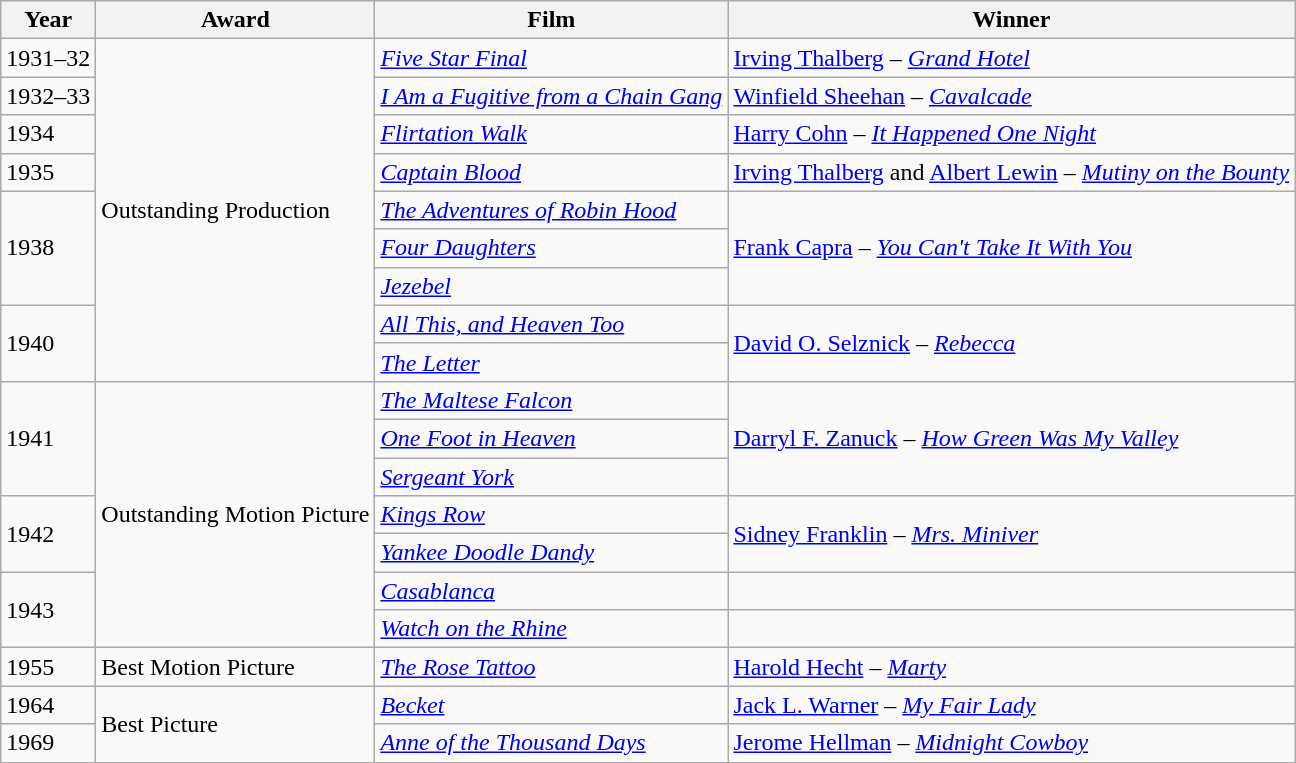<table class="wikitable">
<tr>
<th>Year</th>
<th>Award</th>
<th>Film</th>
<th>Winner</th>
</tr>
<tr>
<td>1931–32</td>
<td rowspan=9>Outstanding Production</td>
<td><em><a href='#'>Five Star Final</a></em></td>
<td><a href='#'>Irving Thalberg</a> – <em><a href='#'>Grand Hotel</a></em></td>
</tr>
<tr>
<td>1932–33</td>
<td><em><a href='#'>I Am a Fugitive from a Chain Gang</a></em></td>
<td><a href='#'>Winfield Sheehan</a> – <em><a href='#'>Cavalcade</a></em></td>
</tr>
<tr>
<td>1934</td>
<td><em><a href='#'>Flirtation Walk</a></em></td>
<td><a href='#'>Harry Cohn</a> – <em><a href='#'>It Happened One Night</a></em></td>
</tr>
<tr>
<td>1935</td>
<td><em><a href='#'>Captain Blood</a></em></td>
<td><a href='#'>Irving Thalberg</a> and <a href='#'>Albert Lewin</a> – <em><a href='#'>Mutiny on the Bounty</a></em></td>
</tr>
<tr>
<td rowspan=3>1938</td>
<td><em><a href='#'>The Adventures of Robin Hood</a></em></td>
<td rowspan=3><a href='#'>Frank Capra</a> – <em><a href='#'>You Can't Take It With You</a></em></td>
</tr>
<tr>
<td><em><a href='#'>Four Daughters</a></em></td>
</tr>
<tr>
<td><em><a href='#'>Jezebel</a></em></td>
</tr>
<tr>
<td rowspan=2>1940</td>
<td><em><a href='#'>All This, and Heaven Too</a></em></td>
<td rowspan=2><a href='#'>David O. Selznick</a> – <em><a href='#'>Rebecca</a></em></td>
</tr>
<tr>
<td><em><a href='#'>The Letter</a></em></td>
</tr>
<tr>
<td rowspan=3>1941</td>
<td rowspan=7>Outstanding Motion Picture</td>
<td><em><a href='#'>The Maltese Falcon</a></em></td>
<td rowspan=3><a href='#'>Darryl F. Zanuck</a> – <em><a href='#'>How Green Was My Valley</a></em></td>
</tr>
<tr>
<td><em><a href='#'>One Foot in Heaven</a></em></td>
</tr>
<tr>
<td><em><a href='#'>Sergeant York</a></em></td>
</tr>
<tr>
<td rowspan=2>1942</td>
<td><em><a href='#'>Kings Row</a></em></td>
<td rowspan=2><a href='#'>Sidney Franklin</a> – <em><a href='#'>Mrs. Miniver</a></em></td>
</tr>
<tr>
<td><em><a href='#'>Yankee Doodle Dandy</a></em></td>
</tr>
<tr>
<td rowspan=2>1943</td>
<td><em><a href='#'>Casablanca</a></em></td>
<td></td>
</tr>
<tr>
<td><em><a href='#'>Watch on the Rhine</a></em></td>
<td></td>
</tr>
<tr>
<td>1955</td>
<td>Best Motion Picture</td>
<td><em><a href='#'>The Rose Tattoo</a></em></td>
<td><a href='#'>Harold Hecht</a> – <em><a href='#'>Marty</a></em></td>
</tr>
<tr>
<td>1964</td>
<td rowspan=2>Best Picture</td>
<td><em><a href='#'>Becket</a></em></td>
<td><a href='#'>Jack L. Warner</a> – <em><a href='#'>My Fair Lady</a></em></td>
</tr>
<tr>
<td>1969</td>
<td><em><a href='#'>Anne of the Thousand Days</a></em></td>
<td><a href='#'>Jerome Hellman</a> – <em><a href='#'>Midnight Cowboy</a></em></td>
</tr>
<tr>
</tr>
</table>
